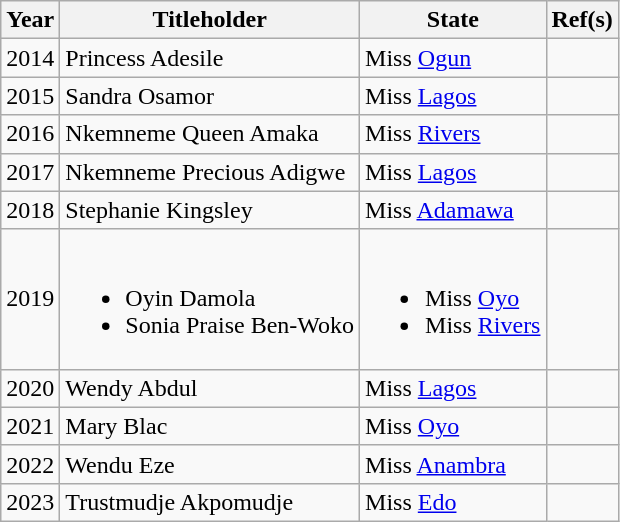<table class="wikitable">
<tr>
<th>Year</th>
<th>Titleholder</th>
<th>State</th>
<th>Ref(s)</th>
</tr>
<tr>
<td>2014</td>
<td>Princess Adesile</td>
<td>Miss <a href='#'>Ogun</a></td>
<td></td>
</tr>
<tr>
<td>2015</td>
<td>Sandra Osamor</td>
<td>Miss <a href='#'>Lagos</a></td>
<td></td>
</tr>
<tr>
<td>2016</td>
<td>Nkemneme Queen Amaka</td>
<td>Miss <a href='#'>Rivers</a></td>
<td></td>
</tr>
<tr>
<td>2017</td>
<td>Nkemneme Precious Adigwe</td>
<td>Miss <a href='#'>Lagos</a></td>
<td></td>
</tr>
<tr>
<td>2018</td>
<td>Stephanie Kingsley</td>
<td>Miss <a href='#'>Adamawa</a></td>
<td></td>
</tr>
<tr>
<td>2019</td>
<td><br><ul><li>Oyin Damola</li><li>Sonia Praise Ben-Woko</li></ul></td>
<td><br><ul><li>Miss <a href='#'>Oyo</a></li><li>Miss <a href='#'>Rivers</a></li></ul></td>
<td></td>
</tr>
<tr>
<td>2020</td>
<td>Wendy Abdul</td>
<td>Miss <a href='#'>Lagos</a></td>
<td></td>
</tr>
<tr>
<td>2021</td>
<td>Mary Blac</td>
<td>Miss <a href='#'>Oyo</a></td>
<td></td>
</tr>
<tr>
<td>2022</td>
<td>Wendu Eze</td>
<td>Miss <a href='#'>Anambra</a></td>
<td></td>
</tr>
<tr>
<td>2023</td>
<td>Trustmudje Akpomudje</td>
<td>Miss <a href='#'>Edo</a></td>
<td></td>
</tr>
</table>
